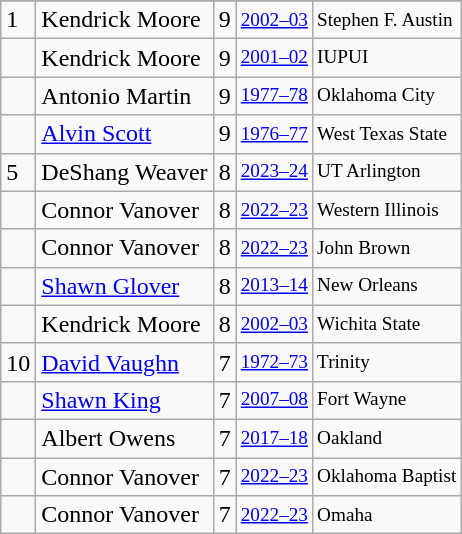<table class="wikitable">
<tr>
</tr>
<tr>
<td>1</td>
<td>Kendrick Moore</td>
<td>9</td>
<td style="font-size:80%;"><a href='#'>2002–03</a></td>
<td style="font-size:80%;">Stephen F. Austin</td>
</tr>
<tr>
<td></td>
<td>Kendrick Moore</td>
<td>9</td>
<td style="font-size:80%;"><a href='#'>2001–02</a></td>
<td style="font-size:80%;">IUPUI</td>
</tr>
<tr>
<td></td>
<td>Antonio Martin</td>
<td>9</td>
<td style="font-size:80%;"><a href='#'>1977–78</a></td>
<td style="font-size:80%;">Oklahoma City</td>
</tr>
<tr>
<td></td>
<td><a href='#'>Alvin Scott</a></td>
<td>9</td>
<td style="font-size:80%;"><a href='#'>1976–77</a></td>
<td style="font-size:80%;">West Texas State</td>
</tr>
<tr>
<td>5</td>
<td>DeShang Weaver</td>
<td>8</td>
<td style="font-size:80%;"><a href='#'>2023–24</a></td>
<td style="font-size:80%;">UT Arlington</td>
</tr>
<tr>
<td></td>
<td>Connor Vanover</td>
<td>8</td>
<td style="font-size:80%;"><a href='#'>2022–23</a></td>
<td style="font-size:80%;">Western Illinois</td>
</tr>
<tr>
<td></td>
<td>Connor Vanover</td>
<td>8</td>
<td style="font-size:80%;"><a href='#'>2022–23</a></td>
<td style="font-size:80%;">John Brown</td>
</tr>
<tr>
<td></td>
<td><a href='#'>Shawn Glover</a></td>
<td>8</td>
<td style="font-size:80%;"><a href='#'>2013–14</a></td>
<td style="font-size:80%;">New Orleans</td>
</tr>
<tr>
<td></td>
<td>Kendrick Moore</td>
<td>8</td>
<td style="font-size:80%;"><a href='#'>2002–03</a></td>
<td style="font-size:80%;">Wichita State</td>
</tr>
<tr>
<td>10</td>
<td><a href='#'>David Vaughn</a></td>
<td>7</td>
<td style="font-size:80%;"><a href='#'>1972–73</a></td>
<td style="font-size:80%;">Trinity</td>
</tr>
<tr>
<td></td>
<td><a href='#'>Shawn King</a></td>
<td>7</td>
<td style="font-size:80%;"><a href='#'>2007–08</a></td>
<td style="font-size:80%;">Fort Wayne</td>
</tr>
<tr>
<td></td>
<td>Albert Owens</td>
<td>7</td>
<td style="font-size:80%;"><a href='#'>2017–18</a></td>
<td style="font-size:80%;">Oakland</td>
</tr>
<tr>
<td></td>
<td>Connor Vanover</td>
<td>7</td>
<td style="font-size:80%;"><a href='#'>2022–23</a></td>
<td style="font-size:80%;">Oklahoma Baptist</td>
</tr>
<tr>
<td></td>
<td>Connor Vanover</td>
<td>7</td>
<td style="font-size:80%;"><a href='#'>2022–23</a></td>
<td style="font-size:80%;">Omaha</td>
</tr>
</table>
